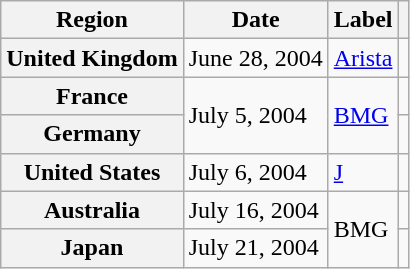<table class="wikitable plainrowheaders">
<tr>
<th scope="col">Region</th>
<th scope="col">Date</th>
<th scope="col">Label</th>
<th scope="col"></th>
</tr>
<tr>
<th scope="row">United Kingdom</th>
<td>June 28, 2004</td>
<td><a href='#'>Arista</a></td>
<td style="text-align:center;"></td>
</tr>
<tr>
<th scope="row">France</th>
<td rowspan="2">July 5, 2004</td>
<td rowspan="2"><a href='#'>BMG</a></td>
<td style="text-align:center;"></td>
</tr>
<tr>
<th scope="row">Germany</th>
<td style="text-align:center;"></td>
</tr>
<tr>
<th scope="row">United States</th>
<td>July 6, 2004</td>
<td><a href='#'>J</a></td>
<td style="text-align:center;"></td>
</tr>
<tr>
<th scope="row">Australia</th>
<td>July 16, 2004</td>
<td rowspan="2">BMG</td>
<td style="text-align:center;"></td>
</tr>
<tr>
<th scope="row">Japan</th>
<td>July 21, 2004</td>
<td style="text-align:center;"></td>
</tr>
</table>
